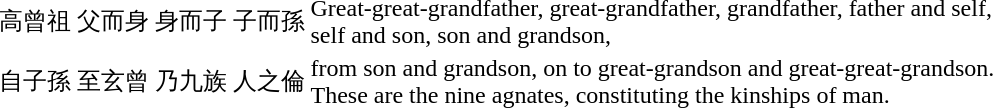<table>
<tr>
<td>高曾祖 父而身 身而子 子而孫</td>
<td>Great-great-grandfather, great-grandfather, grandfather, father and self,<br> self and son, son and grandson,</td>
</tr>
<tr>
<td>自子孫 至玄曾 乃九族 人之倫</td>
<td>from son and grandson, on to great-grandson and great-great-grandson.<br>These are the nine agnates, constituting the kinships of man.</td>
</tr>
</table>
